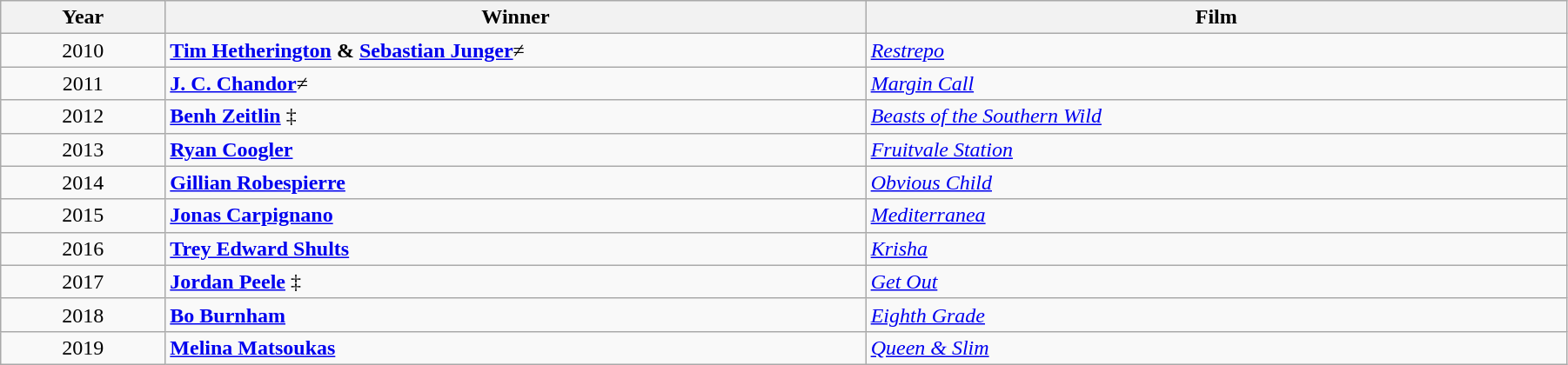<table class="wikitable" width="95%" cellpadding="5">
<tr>
<th width="100"><strong>Year</strong></th>
<th width="450"><strong>Winner</strong></th>
<th width="450"><strong>Film</strong></th>
</tr>
<tr>
<td style="text-align:center;">2010</td>
<td><strong><a href='#'>Tim Hetherington</a> & <a href='#'>Sebastian Junger</a></strong>≠</td>
<td><em><a href='#'>Restrepo</a></em></td>
</tr>
<tr>
<td style="text-align:center;">2011</td>
<td><strong><a href='#'>J. C. Chandor</a></strong>≠</td>
<td><em><a href='#'>Margin Call</a></em></td>
</tr>
<tr>
<td style="text-align:center;">2012</td>
<td><strong><a href='#'>Benh Zeitlin</a></strong> ‡</td>
<td><em><a href='#'>Beasts of the Southern Wild</a></em></td>
</tr>
<tr>
<td style="text-align:center;">2013</td>
<td><strong><a href='#'>Ryan Coogler</a></strong></td>
<td><em><a href='#'>Fruitvale Station</a></em></td>
</tr>
<tr>
<td style="text-align:center;">2014</td>
<td><strong><a href='#'>Gillian Robespierre</a></strong></td>
<td><em><a href='#'>Obvious Child</a></em></td>
</tr>
<tr>
<td style="text-align:center;">2015</td>
<td><strong><a href='#'>Jonas Carpignano</a></strong></td>
<td><em><a href='#'>Mediterranea</a></em></td>
</tr>
<tr>
<td style="text-align:center;">2016</td>
<td><strong><a href='#'>Trey Edward Shults</a></strong></td>
<td><em><a href='#'>Krisha</a></em></td>
</tr>
<tr>
<td style="text-align:center;">2017</td>
<td><strong><a href='#'>Jordan Peele</a></strong> ‡</td>
<td><em><a href='#'>Get Out</a></em></td>
</tr>
<tr>
<td style="text-align:center;">2018</td>
<td><strong><a href='#'>Bo Burnham</a></strong></td>
<td><em><a href='#'>Eighth Grade</a></em></td>
</tr>
<tr>
<td style="text-align:center;">2019</td>
<td><strong><a href='#'>Melina Matsoukas</a></strong></td>
<td><em><a href='#'>Queen & Slim</a></em></td>
</tr>
</table>
